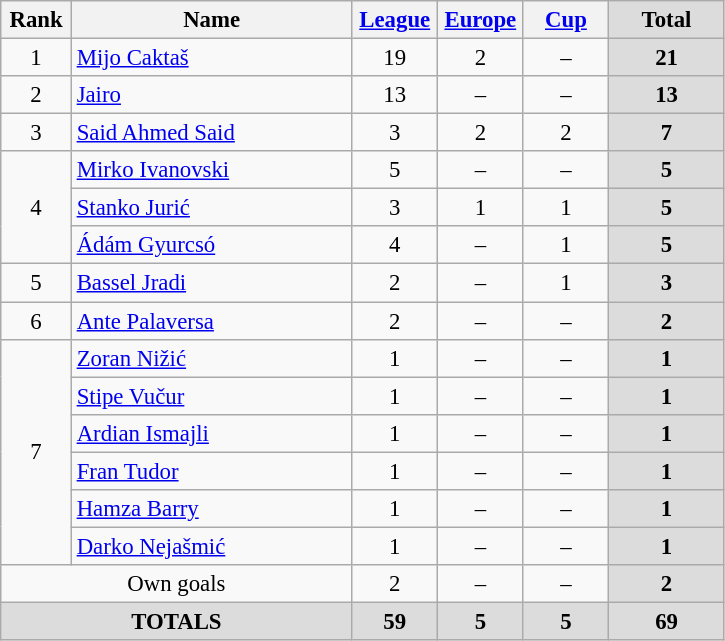<table class="wikitable" style="font-size: 95%; text-align: center;">
<tr>
<th width=40>Rank</th>
<th width=180>Name</th>
<th width=50><a href='#'>League</a></th>
<th width=50><a href='#'>Europe</a></th>
<th width=50><a href='#'>Cup</a></th>
<th width=70 style="background: #DCDCDC">Total</th>
</tr>
<tr>
<td rowspan=1>1</td>
<td style="text-align:left;"> <a href='#'>Mijo Caktaš</a></td>
<td>19</td>
<td>2</td>
<td>–</td>
<th style="background: #DCDCDC">21</th>
</tr>
<tr>
<td rowspan=1>2</td>
<td style="text-align:left;"> <a href='#'>Jairo</a></td>
<td>13</td>
<td>–</td>
<td>–</td>
<th style="background: #DCDCDC">13</th>
</tr>
<tr>
<td rowspan=1>3</td>
<td style="text-align:left;"> <a href='#'>Said Ahmed Said</a></td>
<td>3</td>
<td>2</td>
<td>2</td>
<th style="background: #DCDCDC">7</th>
</tr>
<tr>
<td rowspan=3>4</td>
<td style="text-align:left;"> <a href='#'>Mirko Ivanovski</a></td>
<td>5</td>
<td>–</td>
<td>–</td>
<th style="background: #DCDCDC">5</th>
</tr>
<tr>
<td style="text-align:left;"> <a href='#'>Stanko Jurić</a></td>
<td>3</td>
<td>1</td>
<td>1</td>
<th style="background: #DCDCDC">5</th>
</tr>
<tr>
<td style="text-align:left;"> <a href='#'>Ádám Gyurcsó</a></td>
<td>4</td>
<td>–</td>
<td>1</td>
<th style="background: #DCDCDC">5</th>
</tr>
<tr>
<td rowspan=1>5</td>
<td style="text-align:left;"> <a href='#'>Bassel Jradi</a></td>
<td>2</td>
<td>–</td>
<td>1</td>
<th style="background: #DCDCDC">3</th>
</tr>
<tr>
<td rowspan=1>6</td>
<td style="text-align:left;"> <a href='#'>Ante Palaversa</a></td>
<td>2</td>
<td>–</td>
<td>–</td>
<th style="background: #DCDCDC">2</th>
</tr>
<tr>
<td rowspan=6>7</td>
<td style="text-align:left;"> <a href='#'>Zoran Nižić</a></td>
<td>1</td>
<td>–</td>
<td>–</td>
<th style="background: #DCDCDC">1</th>
</tr>
<tr>
<td style="text-align:left;"> <a href='#'>Stipe Vučur</a></td>
<td>1</td>
<td>–</td>
<td>–</td>
<th style="background: #DCDCDC">1</th>
</tr>
<tr>
<td style="text-align:left;"> <a href='#'>Ardian Ismajli</a></td>
<td>1</td>
<td>–</td>
<td>–</td>
<th style="background: #DCDCDC">1</th>
</tr>
<tr>
<td style="text-align:left;"> <a href='#'>Fran Tudor</a></td>
<td>1</td>
<td>–</td>
<td>–</td>
<th style="background: #DCDCDC">1</th>
</tr>
<tr>
<td style="text-align:left;"> <a href='#'>Hamza Barry</a></td>
<td>1</td>
<td>–</td>
<td>–</td>
<th style="background: #DCDCDC">1</th>
</tr>
<tr>
<td style="text-align:left;"> <a href='#'>Darko Nejašmić</a></td>
<td>1</td>
<td>–</td>
<td>–</td>
<th style="background: #DCDCDC">1</th>
</tr>
<tr>
<td colspan=2 style="text-align:center;">Own goals</td>
<td>2</td>
<td>–</td>
<td>–</td>
<th style="background: #DCDCDC">2</th>
</tr>
<tr>
<th colspan="2" align="center" style="background: #DCDCDC">TOTALS</th>
<th style="background: #DCDCDC">59</th>
<th style="background: #DCDCDC">5</th>
<th style="background: #DCDCDC">5</th>
<th style="background: #DCDCDC">69</th>
</tr>
</table>
